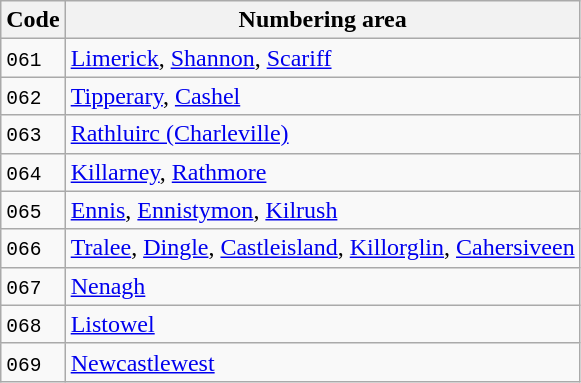<table class="wikitable">
<tr>
<th>Code</th>
<th>Numbering area</th>
</tr>
<tr>
<td><code>061</code></td>
<td><a href='#'>Limerick</a>, <a href='#'>Shannon</a>, <a href='#'>Scariff</a></td>
</tr>
<tr>
<td><code>062</code></td>
<td><a href='#'>Tipperary</a>, <a href='#'>Cashel</a></td>
</tr>
<tr>
<td><code>063</code></td>
<td><a href='#'>Rathluirc (Charleville)</a></td>
</tr>
<tr>
<td><code>064</code></td>
<td><a href='#'>Killarney</a>, <a href='#'>Rathmore</a></td>
</tr>
<tr>
<td><code>065</code></td>
<td><a href='#'>Ennis</a>, <a href='#'>Ennistymon</a>, <a href='#'>Kilrush</a></td>
</tr>
<tr>
<td><code>066</code></td>
<td><a href='#'>Tralee</a>, <a href='#'>Dingle</a>, <a href='#'>Castleisland</a>, <a href='#'>Killorglin</a>, <a href='#'>Cahersiveen</a></td>
</tr>
<tr>
<td><code>067</code></td>
<td><a href='#'>Nenagh</a></td>
</tr>
<tr>
<td><code>068</code></td>
<td><a href='#'>Listowel</a></td>
</tr>
<tr>
<td><code>069</code></td>
<td><a href='#'>Newcastlewest</a></td>
</tr>
</table>
